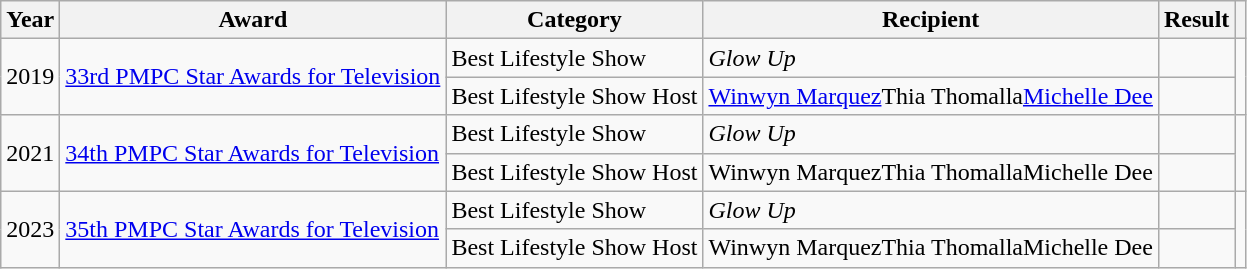<table class="wikitable">
<tr>
<th>Year</th>
<th>Award</th>
<th>Category</th>
<th>Recipient</th>
<th>Result</th>
<th></th>
</tr>
<tr>
<td rowspan=2>2019</td>
<td rowspan=2><a href='#'>33rd PMPC Star Awards for Television</a></td>
<td>Best Lifestyle Show</td>
<td><em>Glow Up</em></td>
<td></td>
<td rowspan=2></td>
</tr>
<tr>
<td>Best Lifestyle Show Host</td>
<td><a href='#'>Winwyn Marquez</a>Thia Thomalla<a href='#'>Michelle Dee</a></td>
<td></td>
</tr>
<tr>
<td rowspan=2>2021</td>
<td rowspan=2><a href='#'>34th PMPC Star Awards for Television</a></td>
<td>Best Lifestyle Show</td>
<td><em>Glow Up</em></td>
<td></td>
<td rowspan=2></td>
</tr>
<tr>
<td>Best Lifestyle Show Host</td>
<td>Winwyn MarquezThia ThomallaMichelle Dee</td>
<td></td>
</tr>
<tr>
<td rowspan=2>2023</td>
<td rowspan=2><a href='#'>35th PMPC Star Awards for Television</a></td>
<td>Best Lifestyle Show</td>
<td><em>Glow Up</em></td>
<td></td>
<td rowspan=2></td>
</tr>
<tr>
<td>Best Lifestyle Show Host</td>
<td>Winwyn MarquezThia ThomallaMichelle Dee</td>
<td></td>
</tr>
</table>
